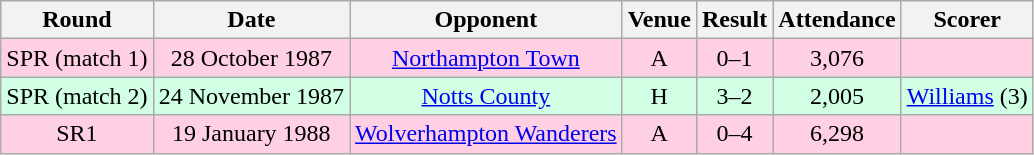<table class="wikitable sortable" style="text-align:center;">
<tr>
<th>Round</th>
<th>Date</th>
<th>Opponent</th>
<th>Venue</th>
<th>Result</th>
<th>Attendance</th>
<th>Scorer</th>
</tr>
<tr style="background:#ffd0e3;">
<td>SPR (match 1)</td>
<td>28 October 1987</td>
<td><a href='#'>Northampton Town</a></td>
<td>A</td>
<td>0–1</td>
<td>3,076</td>
<td></td>
</tr>
<tr style="background:#d0ffe3;">
<td>SPR (match 2)</td>
<td>24 November 1987</td>
<td><a href='#'>Notts County</a></td>
<td>H</td>
<td>3–2</td>
<td>2,005</td>
<td><a href='#'>Williams</a> (3)</td>
</tr>
<tr style="background:#ffd0e3;">
<td>SR1</td>
<td>19 January 1988</td>
<td><a href='#'>Wolverhampton Wanderers</a></td>
<td>A</td>
<td>0–4</td>
<td>6,298</td>
<td></td>
</tr>
</table>
